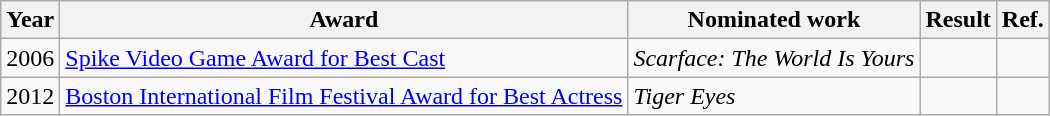<table class="wikitable sortable">
<tr>
<th>Year</th>
<th>Award</th>
<th>Nominated work</th>
<th>Result</th>
<th>Ref.</th>
</tr>
<tr>
<td>2006</td>
<td><a href='#'>Spike Video Game Award for Best Cast</a></td>
<td><em>Scarface: The World Is Yours</em></td>
<td></td>
<td></td>
</tr>
<tr>
<td>2012</td>
<td><a href='#'>Boston International Film Festival Award for Best Actress</a></td>
<td><em>Tiger Eyes</em></td>
<td></td>
<td style="text-align:center;"></td>
</tr>
</table>
